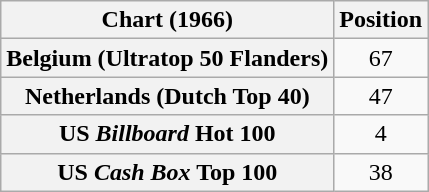<table class="wikitable sortable plainrowheaders">
<tr>
<th scope="col">Chart (1966)</th>
<th scope="col">Position</th>
</tr>
<tr>
<th scope="row">Belgium (Ultratop 50 Flanders)</th>
<td align="center">67</td>
</tr>
<tr>
<th scope="row">Netherlands (Dutch Top 40)</th>
<td align="center">47</td>
</tr>
<tr>
<th scope="row">US <em>Billboard</em> Hot 100</th>
<td align="center">4</td>
</tr>
<tr>
<th scope="row">US <em>Cash Box</em> Top 100</th>
<td align="center">38</td>
</tr>
</table>
